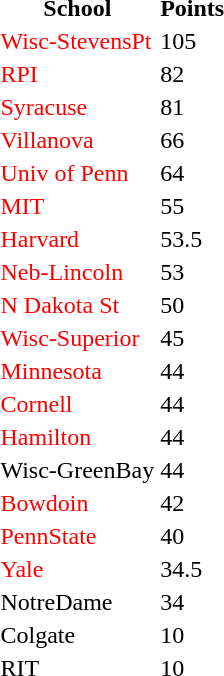<table>
<tr>
<th>School</th>
<th>Points</th>
</tr>
<tr>
<td style="color: red">Wisc-StevensPt</td>
<td>105</td>
</tr>
<tr>
<td style="color: red">RPI</td>
<td>82</td>
</tr>
<tr>
<td style="color: red">Syracuse</td>
<td>81</td>
</tr>
<tr>
<td style="color: red">Villanova</td>
<td>66</td>
</tr>
<tr>
<td style="color: red">Univ of Penn</td>
<td>64</td>
</tr>
<tr>
<td style="color: red">MIT</td>
<td>55</td>
</tr>
<tr>
<td style="color: red">Harvard</td>
<td>53.5</td>
</tr>
<tr>
<td style="color: red">Neb-Lincoln</td>
<td>53</td>
</tr>
<tr>
<td style="color: red">N Dakota St</td>
<td>50</td>
</tr>
<tr>
<td style="color: red">Wisc-Superior</td>
<td>45</td>
</tr>
<tr>
<td style="color: red">Minnesota</td>
<td>44</td>
</tr>
<tr>
<td style="color: red">Cornell</td>
<td>44</td>
</tr>
<tr>
<td style="color: red">Hamilton</td>
<td>44</td>
</tr>
<tr>
<td>Wisc-GreenBay</td>
<td>44</td>
</tr>
<tr>
<td style="color: red">Bowdoin</td>
<td>42</td>
</tr>
<tr>
<td style="color: red">PennState</td>
<td>40</td>
</tr>
<tr>
<td style="color: red">Yale</td>
<td>34.5</td>
</tr>
<tr>
<td>NotreDame</td>
<td>34</td>
</tr>
<tr>
<td>Colgate</td>
<td>10</td>
</tr>
<tr>
<td>RIT</td>
<td>10</td>
</tr>
</table>
